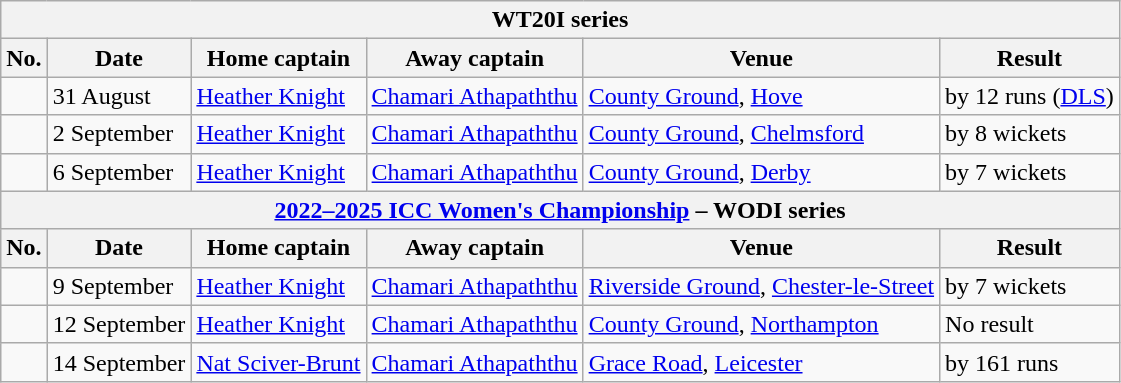<table class="wikitable">
<tr>
<th colspan="9">WT20I series</th>
</tr>
<tr>
<th>No.</th>
<th>Date</th>
<th>Home captain</th>
<th>Away captain</th>
<th>Venue</th>
<th>Result</th>
</tr>
<tr>
<td></td>
<td>31 August</td>
<td><a href='#'>Heather Knight</a></td>
<td><a href='#'>Chamari Athapaththu</a></td>
<td><a href='#'>County Ground</a>, <a href='#'>Hove</a></td>
<td> by 12 runs (<a href='#'>DLS</a>)</td>
</tr>
<tr>
<td></td>
<td>2 September</td>
<td><a href='#'>Heather Knight</a></td>
<td><a href='#'>Chamari Athapaththu</a></td>
<td><a href='#'>County Ground</a>, <a href='#'>Chelmsford</a></td>
<td> by 8 wickets</td>
</tr>
<tr>
<td></td>
<td>6 September</td>
<td><a href='#'>Heather Knight</a></td>
<td><a href='#'>Chamari Athapaththu</a></td>
<td><a href='#'>County Ground</a>, <a href='#'>Derby</a></td>
<td> by 7 wickets</td>
</tr>
<tr>
<th colspan="9"><a href='#'>2022–2025 ICC Women's Championship</a> – WODI series</th>
</tr>
<tr>
<th>No.</th>
<th>Date</th>
<th>Home captain</th>
<th>Away captain</th>
<th>Venue</th>
<th>Result</th>
</tr>
<tr>
<td></td>
<td>9 September</td>
<td><a href='#'>Heather Knight</a></td>
<td><a href='#'>Chamari Athapaththu</a></td>
<td><a href='#'>Riverside Ground</a>, <a href='#'>Chester-le-Street</a></td>
<td> by 7 wickets</td>
</tr>
<tr>
<td></td>
<td>12 September</td>
<td><a href='#'>Heather Knight</a></td>
<td><a href='#'>Chamari Athapaththu</a></td>
<td><a href='#'>County Ground</a>, <a href='#'>Northampton</a></td>
<td>No result</td>
</tr>
<tr>
<td></td>
<td>14 September</td>
<td><a href='#'>Nat Sciver-Brunt</a></td>
<td><a href='#'>Chamari Athapaththu</a></td>
<td><a href='#'>Grace Road</a>, <a href='#'>Leicester</a></td>
<td> by 161 runs</td>
</tr>
</table>
